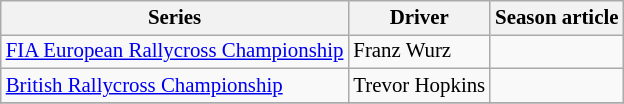<table class="wikitable" style="font-size: 87%;">
<tr>
<th>Series</th>
<th>Driver</th>
<th>Season article</th>
</tr>
<tr>
<td><a href='#'>FIA European Rallycross Championship</a></td>
<td> Franz Wurz</td>
<td></td>
</tr>
<tr>
<td><a href='#'>British Rallycross Championship</a></td>
<td> Trevor Hopkins</td>
<td></td>
</tr>
<tr>
</tr>
</table>
